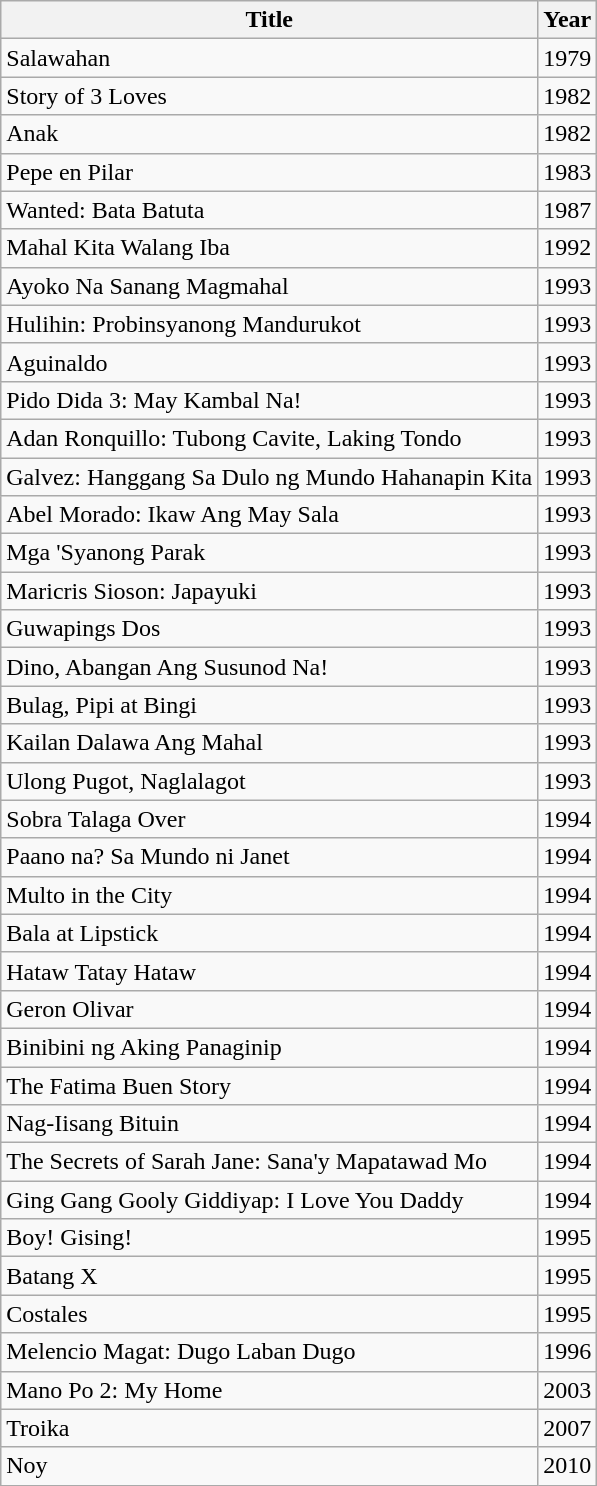<table class="wikitable">
<tr>
<th>Title</th>
<th>Year</th>
</tr>
<tr>
<td>Salawahan</td>
<td>1979</td>
</tr>
<tr>
<td>Story of 3 Loves</td>
<td>1982</td>
</tr>
<tr>
<td>Anak</td>
<td>1982</td>
</tr>
<tr>
<td>Pepe en Pilar</td>
<td>1983</td>
</tr>
<tr>
<td>Wanted: Bata Batuta</td>
<td>1987</td>
</tr>
<tr>
<td>Mahal Kita Walang Iba</td>
<td>1992</td>
</tr>
<tr>
<td>Ayoko Na Sanang Magmahal</td>
<td>1993</td>
</tr>
<tr>
<td>Hulihin: Probinsyanong Mandurukot</td>
<td>1993</td>
</tr>
<tr>
<td>Aguinaldo</td>
<td>1993</td>
</tr>
<tr>
<td>Pido Dida 3: May Kambal Na!</td>
<td>1993</td>
</tr>
<tr>
<td>Adan Ronquillo: Tubong Cavite, Laking Tondo</td>
<td>1993</td>
</tr>
<tr>
<td>Galvez: Hanggang Sa Dulo ng Mundo Hahanapin Kita</td>
<td>1993</td>
</tr>
<tr>
<td>Abel Morado: Ikaw Ang May Sala</td>
<td>1993</td>
</tr>
<tr>
<td>Mga 'Syanong Parak</td>
<td>1993</td>
</tr>
<tr>
<td>Maricris Sioson: Japayuki</td>
<td>1993</td>
</tr>
<tr>
<td>Guwapings Dos</td>
<td>1993</td>
</tr>
<tr>
<td>Dino, Abangan Ang Susunod Na!</td>
<td>1993</td>
</tr>
<tr>
<td>Bulag, Pipi at Bingi</td>
<td>1993</td>
</tr>
<tr>
<td>Kailan Dalawa Ang Mahal</td>
<td>1993</td>
</tr>
<tr>
<td>Ulong Pugot, Naglalagot</td>
<td>1993</td>
</tr>
<tr>
<td>Sobra Talaga Over</td>
<td>1994</td>
</tr>
<tr>
<td>Paano na? Sa Mundo ni Janet</td>
<td>1994</td>
</tr>
<tr>
<td>Multo in the City</td>
<td>1994</td>
</tr>
<tr>
<td>Bala at Lipstick</td>
<td>1994</td>
</tr>
<tr>
<td>Hataw Tatay Hataw</td>
<td>1994</td>
</tr>
<tr>
<td>Geron Olivar</td>
<td>1994</td>
</tr>
<tr>
<td>Binibini ng Aking Panaginip</td>
<td>1994</td>
</tr>
<tr>
<td>The Fatima Buen Story</td>
<td>1994</td>
</tr>
<tr>
<td>Nag-Iisang Bituin</td>
<td>1994</td>
</tr>
<tr>
<td>The Secrets of Sarah Jane: Sana'y Mapatawad Mo</td>
<td>1994</td>
</tr>
<tr>
<td>Ging Gang Gooly Giddiyap: I Love You Daddy</td>
<td>1994</td>
</tr>
<tr>
<td>Boy! Gising!</td>
<td>1995</td>
</tr>
<tr>
<td>Batang X</td>
<td>1995</td>
</tr>
<tr>
<td>Costales</td>
<td>1995</td>
</tr>
<tr>
<td>Melencio Magat: Dugo Laban Dugo</td>
<td>1996</td>
</tr>
<tr>
<td>Mano Po 2: My Home</td>
<td>2003</td>
</tr>
<tr>
<td>Troika</td>
<td>2007</td>
</tr>
<tr>
<td>Noy</td>
<td>2010</td>
</tr>
</table>
